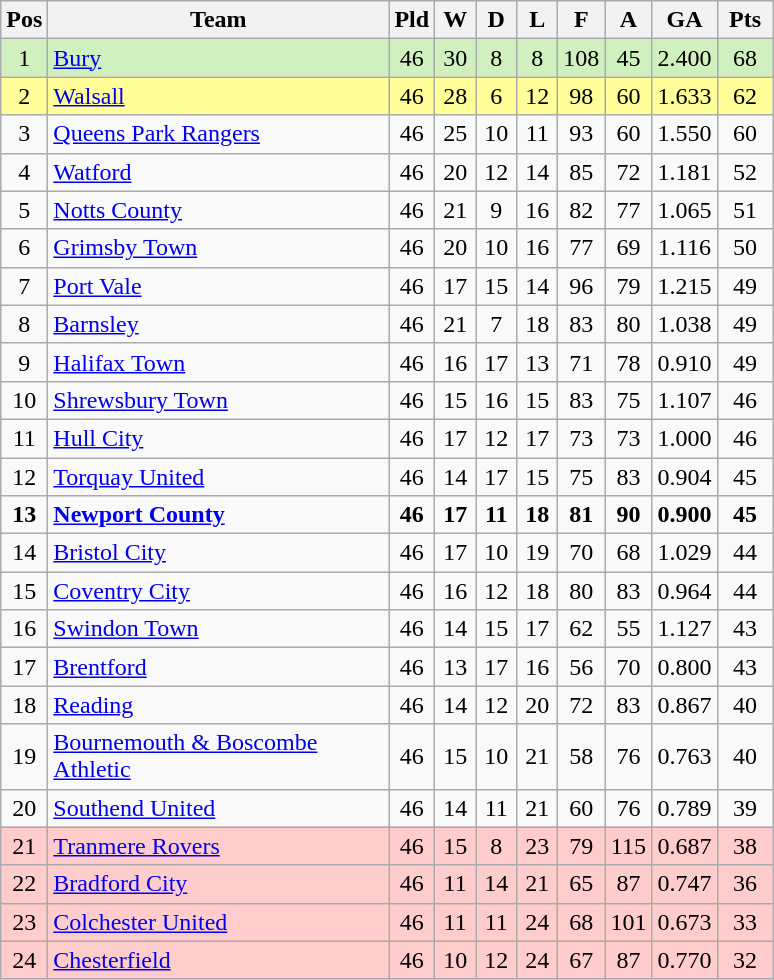<table class="wikitable" style="text-align: center;">
<tr>
<th width=20>Pos</th>
<th width=220>Team</th>
<th width=20>Pld</th>
<th width=20>W</th>
<th width=20>D</th>
<th width=20>L</th>
<th width=20>F</th>
<th width=20>A</th>
<th width=20>GA</th>
<th width=30>Pts</th>
</tr>
<tr style="background:#D0F0C0;">
<td>1</td>
<td align="left"><a href='#'>Bury</a></td>
<td>46</td>
<td>30</td>
<td>8</td>
<td>8</td>
<td>108</td>
<td>45</td>
<td>2.400</td>
<td>68</td>
</tr>
<tr style="background:#FFFF99;">
<td>2</td>
<td align="left"><a href='#'>Walsall</a></td>
<td>46</td>
<td>28</td>
<td>6</td>
<td>12</td>
<td>98</td>
<td>60</td>
<td>1.633</td>
<td>62</td>
</tr>
<tr>
<td>3</td>
<td align="left"><a href='#'>Queens Park Rangers</a></td>
<td>46</td>
<td>25</td>
<td>10</td>
<td>11</td>
<td>93</td>
<td>60</td>
<td>1.550</td>
<td>60</td>
</tr>
<tr>
<td>4</td>
<td align="left"><a href='#'>Watford</a></td>
<td>46</td>
<td>20</td>
<td>12</td>
<td>14</td>
<td>85</td>
<td>72</td>
<td>1.181</td>
<td>52</td>
</tr>
<tr>
<td>5</td>
<td align="left"><a href='#'>Notts County</a></td>
<td>46</td>
<td>21</td>
<td>9</td>
<td>16</td>
<td>82</td>
<td>77</td>
<td>1.065</td>
<td>51</td>
</tr>
<tr>
<td>6</td>
<td align="left"><a href='#'>Grimsby Town</a></td>
<td>46</td>
<td>20</td>
<td>10</td>
<td>16</td>
<td>77</td>
<td>69</td>
<td>1.116</td>
<td>50</td>
</tr>
<tr>
<td>7</td>
<td align="left"><a href='#'>Port Vale</a></td>
<td>46</td>
<td>17</td>
<td>15</td>
<td>14</td>
<td>96</td>
<td>79</td>
<td>1.215</td>
<td>49</td>
</tr>
<tr>
<td>8</td>
<td align="left"><a href='#'>Barnsley</a></td>
<td>46</td>
<td>21</td>
<td>7</td>
<td>18</td>
<td>83</td>
<td>80</td>
<td>1.038</td>
<td>49</td>
</tr>
<tr>
<td>9</td>
<td align="left"><a href='#'>Halifax Town</a></td>
<td>46</td>
<td>16</td>
<td>17</td>
<td>13</td>
<td>71</td>
<td>78</td>
<td>0.910</td>
<td>49</td>
</tr>
<tr>
<td>10</td>
<td align="left"><a href='#'>Shrewsbury Town</a></td>
<td>46</td>
<td>15</td>
<td>16</td>
<td>15</td>
<td>83</td>
<td>75</td>
<td>1.107</td>
<td>46</td>
</tr>
<tr>
<td>11</td>
<td align="left"><a href='#'>Hull City</a></td>
<td>46</td>
<td>17</td>
<td>12</td>
<td>17</td>
<td>73</td>
<td>73</td>
<td>1.000</td>
<td>46</td>
</tr>
<tr>
<td>12</td>
<td align="left"><a href='#'>Torquay United</a></td>
<td>46</td>
<td>14</td>
<td>17</td>
<td>15</td>
<td>75</td>
<td>83</td>
<td>0.904</td>
<td>45</td>
</tr>
<tr>
<td><strong>13</strong></td>
<td align="left"><strong><a href='#'>Newport County</a></strong></td>
<td><strong>46</strong></td>
<td><strong>17</strong></td>
<td><strong>11</strong></td>
<td><strong>18</strong></td>
<td><strong>81</strong></td>
<td><strong>90</strong></td>
<td><strong>0.900</strong></td>
<td><strong>45</strong></td>
</tr>
<tr>
<td>14</td>
<td align="left"><a href='#'>Bristol City</a></td>
<td>46</td>
<td>17</td>
<td>10</td>
<td>19</td>
<td>70</td>
<td>68</td>
<td>1.029</td>
<td>44</td>
</tr>
<tr>
<td>15</td>
<td align="left"><a href='#'>Coventry City</a></td>
<td>46</td>
<td>16</td>
<td>12</td>
<td>18</td>
<td>80</td>
<td>83</td>
<td>0.964</td>
<td>44</td>
</tr>
<tr>
<td>16</td>
<td align="left"><a href='#'>Swindon Town</a></td>
<td>46</td>
<td>14</td>
<td>15</td>
<td>17</td>
<td>62</td>
<td>55</td>
<td>1.127</td>
<td>43</td>
</tr>
<tr>
<td>17</td>
<td align="left"><a href='#'>Brentford</a></td>
<td>46</td>
<td>13</td>
<td>17</td>
<td>16</td>
<td>56</td>
<td>70</td>
<td>0.800</td>
<td>43</td>
</tr>
<tr>
<td>18</td>
<td align="left"><a href='#'>Reading</a></td>
<td>46</td>
<td>14</td>
<td>12</td>
<td>20</td>
<td>72</td>
<td>83</td>
<td>0.867</td>
<td>40</td>
</tr>
<tr>
<td>19</td>
<td align="left"><a href='#'>Bournemouth & Boscombe Athletic</a></td>
<td>46</td>
<td>15</td>
<td>10</td>
<td>21</td>
<td>58</td>
<td>76</td>
<td>0.763</td>
<td>40</td>
</tr>
<tr>
<td>20</td>
<td align="left"><a href='#'>Southend United</a></td>
<td>46</td>
<td>14</td>
<td>11</td>
<td>21</td>
<td>60</td>
<td>76</td>
<td>0.789</td>
<td>39</td>
</tr>
<tr bgcolor="#FFCCCC">
<td>21</td>
<td align="left"><a href='#'>Tranmere Rovers</a></td>
<td>46</td>
<td>15</td>
<td>8</td>
<td>23</td>
<td>79</td>
<td>115</td>
<td>0.687</td>
<td>38</td>
</tr>
<tr bgcolor="#FFCCCC">
<td>22</td>
<td align="left"><a href='#'>Bradford City</a></td>
<td>46</td>
<td>11</td>
<td>14</td>
<td>21</td>
<td>65</td>
<td>87</td>
<td>0.747</td>
<td>36</td>
</tr>
<tr bgcolor="#FFCCCC">
<td>23</td>
<td align="left"><a href='#'>Colchester United</a></td>
<td>46</td>
<td>11</td>
<td>11</td>
<td>24</td>
<td>68</td>
<td>101</td>
<td>0.673</td>
<td>33</td>
</tr>
<tr bgcolor="#FFCCCC">
<td>24</td>
<td align="left"><a href='#'>Chesterfield</a></td>
<td>46</td>
<td>10</td>
<td>12</td>
<td>24</td>
<td>67</td>
<td>87</td>
<td>0.770</td>
<td>32</td>
</tr>
</table>
